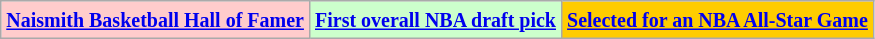<table class="wikitable">
<tr>
<td bgcolor="#FFCCCC"><small><strong><a href='#'>Naismith Basketball Hall of Famer</a></strong></small></td>
<td bgcolor="#CCFFCC"><small><strong><a href='#'>First overall NBA draft pick</a></strong></small></td>
<td bgcolor="FFCC00"><small><strong><a href='#'>Selected for an NBA All-Star Game</a></strong></small></td>
</tr>
</table>
